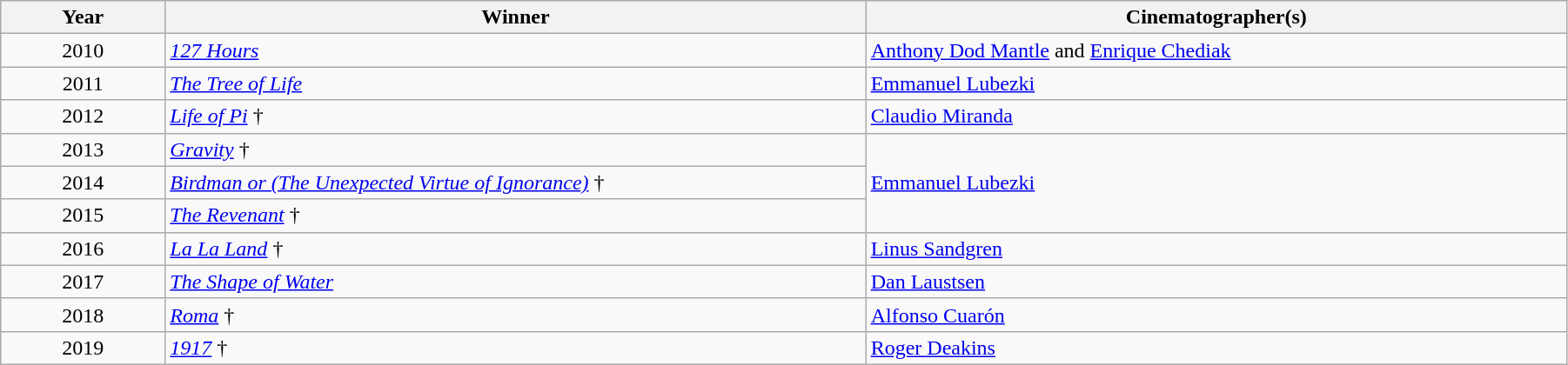<table class="wikitable" width="95%" cellpadding="5">
<tr>
<th width="100">Year</th>
<th width="450">Winner</th>
<th width="450">Cinematographer(s)</th>
</tr>
<tr>
<td style="text-align:center;">2010</td>
<td><em><a href='#'>127 Hours</a></em></td>
<td><a href='#'>Anthony Dod Mantle</a> and <a href='#'>Enrique Chediak</a></td>
</tr>
<tr>
<td style="text-align:center;">2011</td>
<td><em><a href='#'>The Tree of Life</a></em></td>
<td><a href='#'>Emmanuel Lubezki</a></td>
</tr>
<tr>
<td style="text-align:center;">2012</td>
<td><em><a href='#'>Life of Pi</a></em> †</td>
<td><a href='#'>Claudio Miranda</a></td>
</tr>
<tr>
<td style="text-align:center;">2013</td>
<td><em><a href='#'>Gravity</a></em> †</td>
<td rowspan="3"><a href='#'>Emmanuel Lubezki</a></td>
</tr>
<tr>
<td style="text-align:center;">2014</td>
<td><em><a href='#'>Birdman or (The Unexpected Virtue of Ignorance)</a></em> †</td>
</tr>
<tr>
<td style="text-align:center;">2015</td>
<td><em><a href='#'>The Revenant</a></em> †</td>
</tr>
<tr>
<td style="text-align:center;">2016</td>
<td><em><a href='#'>La La Land</a></em> †</td>
<td><a href='#'>Linus Sandgren</a></td>
</tr>
<tr>
<td style="text-align:center;">2017</td>
<td><em><a href='#'>The Shape of Water</a></em></td>
<td><a href='#'>Dan Laustsen</a></td>
</tr>
<tr>
<td style="text-align:center;">2018</td>
<td><em><a href='#'>Roma</a></em> †</td>
<td><a href='#'>Alfonso Cuarón</a></td>
</tr>
<tr>
<td style="text-align:center;">2019</td>
<td><em><a href='#'>1917</a></em> †</td>
<td><a href='#'>Roger Deakins</a></td>
</tr>
</table>
